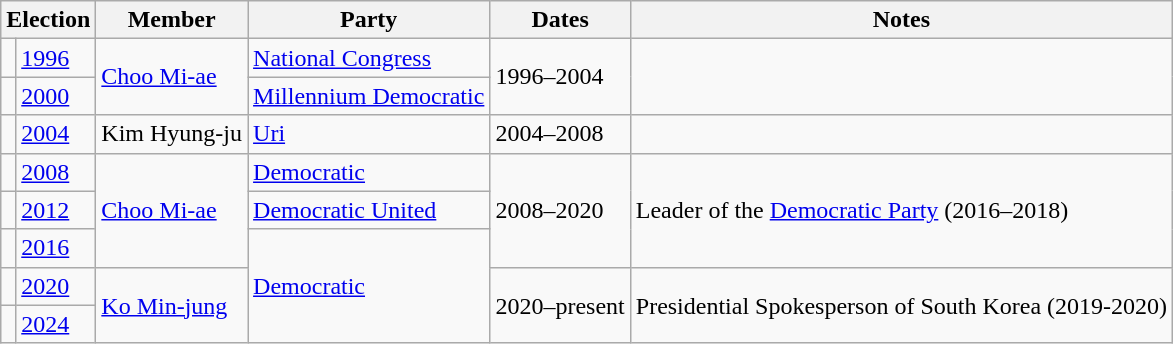<table class="wikitable">
<tr>
<th colspan="2">Election</th>
<th>Member</th>
<th>Party</th>
<th>Dates</th>
<th>Notes</th>
</tr>
<tr>
<td bgcolor=></td>
<td><a href='#'>1996</a></td>
<td rowspan="2"><a href='#'>Choo Mi-ae</a></td>
<td><a href='#'>National Congress</a></td>
<td rowspan="2">1996–2004</td>
<td rowspan="2"></td>
</tr>
<tr>
<td bgcolor=></td>
<td><a href='#'>2000</a></td>
<td><a href='#'>Millennium Democratic</a></td>
</tr>
<tr>
<td bgcolor=></td>
<td><a href='#'>2004</a></td>
<td>Kim Hyung-ju</td>
<td><a href='#'>Uri</a></td>
<td>2004–2008</td>
<td></td>
</tr>
<tr>
<td bgcolor=></td>
<td><a href='#'>2008</a></td>
<td rowspan="3"><a href='#'>Choo Mi-ae</a></td>
<td><a href='#'>Democratic</a></td>
<td rowspan="3">2008–2020</td>
<td rowspan="3">Leader of the <a href='#'>Democratic Party</a> (2016–2018)</td>
</tr>
<tr>
<td bgcolor=></td>
<td><a href='#'>2012</a></td>
<td><a href='#'>Democratic United</a></td>
</tr>
<tr>
<td bgcolor=></td>
<td><a href='#'>2016</a></td>
<td rowspan="3"><a href='#'>Democratic</a></td>
</tr>
<tr>
<td bgcolor=></td>
<td><a href='#'>2020</a></td>
<td rowspan="2"><a href='#'>Ko Min-jung</a></td>
<td rowspan="2">2020–present</td>
<td rowspan="2">Presidential Spokesperson of South Korea (2019-2020)</td>
</tr>
<tr>
<td bgcolor=></td>
<td><a href='#'>2024</a></td>
</tr>
</table>
